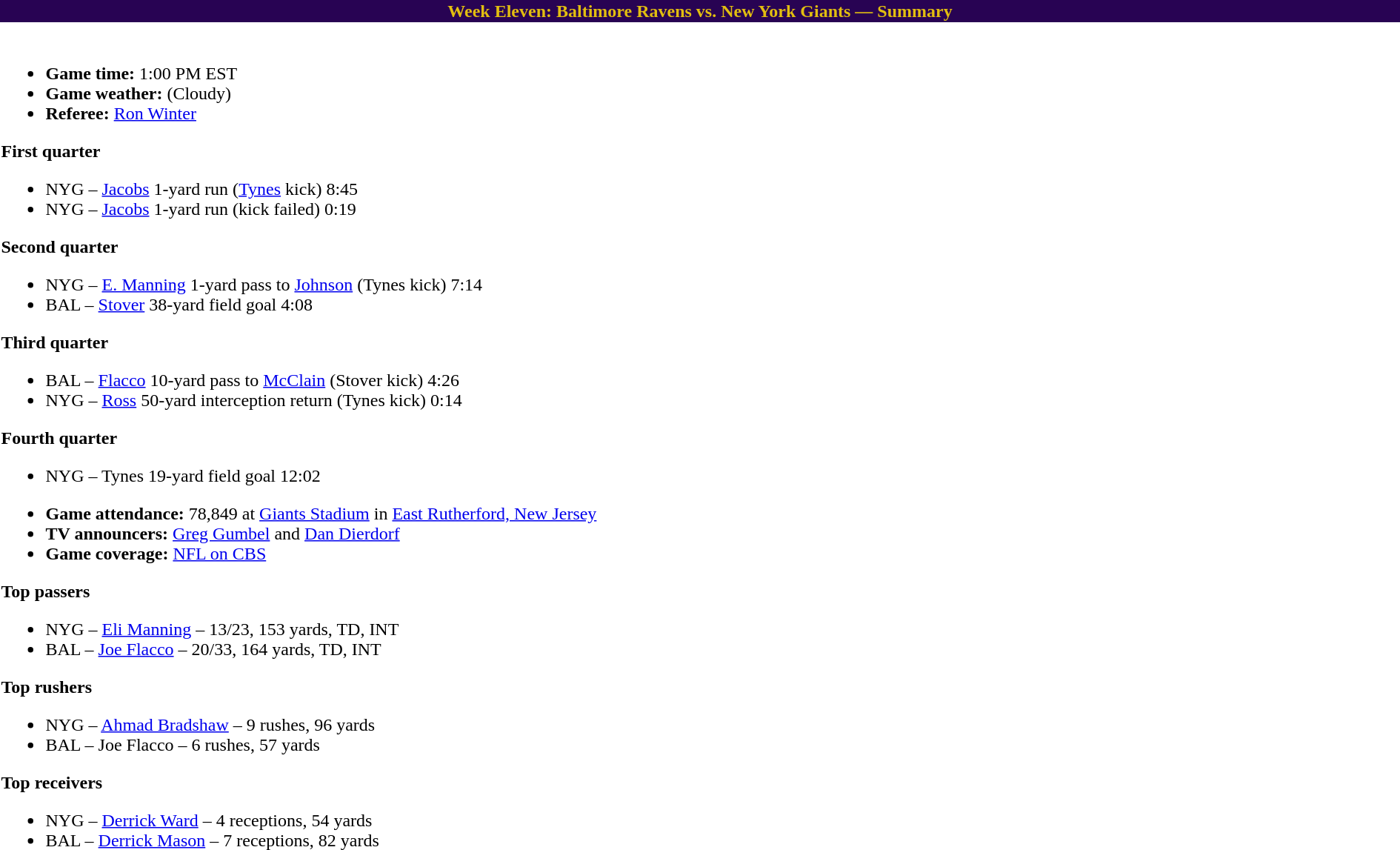<table class="toccolours collapsible collapsed" width=100% align="center">
<tr>
<th style="color:#E2BE10;background:#280353">Week Eleven: Baltimore Ravens vs. New York Giants — Summary</th>
</tr>
<tr>
<td><br>
<ul><li><strong>Game time:</strong> 1:00 PM EST</li><li><strong>Game weather:</strong>  (Cloudy)</li><li><strong>Referee:</strong> <a href='#'>Ron Winter</a></li></ul><strong>First quarter</strong><ul><li>NYG – <a href='#'>Jacobs</a> 1-yard run (<a href='#'>Tynes</a> kick) 8:45</li><li>NYG – <a href='#'>Jacobs</a> 1-yard run (kick failed) 0:19</li></ul><strong>Second quarter</strong><ul><li>NYG – <a href='#'>E. Manning</a> 1-yard pass to <a href='#'>Johnson</a> (Tynes kick) 7:14</li><li>BAL – <a href='#'>Stover</a> 38-yard field goal 4:08</li></ul><strong>Third quarter</strong><ul><li>BAL – <a href='#'>Flacco</a> 10-yard pass to <a href='#'>McClain</a> (Stover kick) 4:26</li><li>NYG – <a href='#'>Ross</a> 50-yard interception return (Tynes kick) 0:14</li></ul><strong>Fourth quarter</strong><ul><li>NYG – Tynes 19-yard field goal 12:02</li></ul><ul><li><strong>Game attendance:</strong> 78,849 at <a href='#'>Giants Stadium</a> in <a href='#'>East Rutherford, New Jersey</a></li><li><strong>TV announcers:</strong> <a href='#'>Greg Gumbel</a> and <a href='#'>Dan Dierdorf</a></li><li><strong>Game coverage:</strong> <a href='#'>NFL on CBS</a></li></ul><strong>Top passers</strong><ul><li>NYG – <a href='#'>Eli Manning</a> – 13/23, 153 yards, TD, INT</li><li>BAL – <a href='#'>Joe Flacco</a> – 20/33, 164 yards, TD, INT</li></ul><strong>Top rushers</strong><ul><li>NYG – <a href='#'>Ahmad Bradshaw</a> – 9 rushes, 96 yards</li><li>BAL – Joe Flacco – 6 rushes, 57 yards</li></ul><strong>Top receivers</strong><ul><li>NYG – <a href='#'>Derrick Ward</a> – 4 receptions, 54 yards</li><li>BAL – <a href='#'>Derrick Mason</a> – 7 receptions, 82 yards</li></ul></td>
</tr>
</table>
